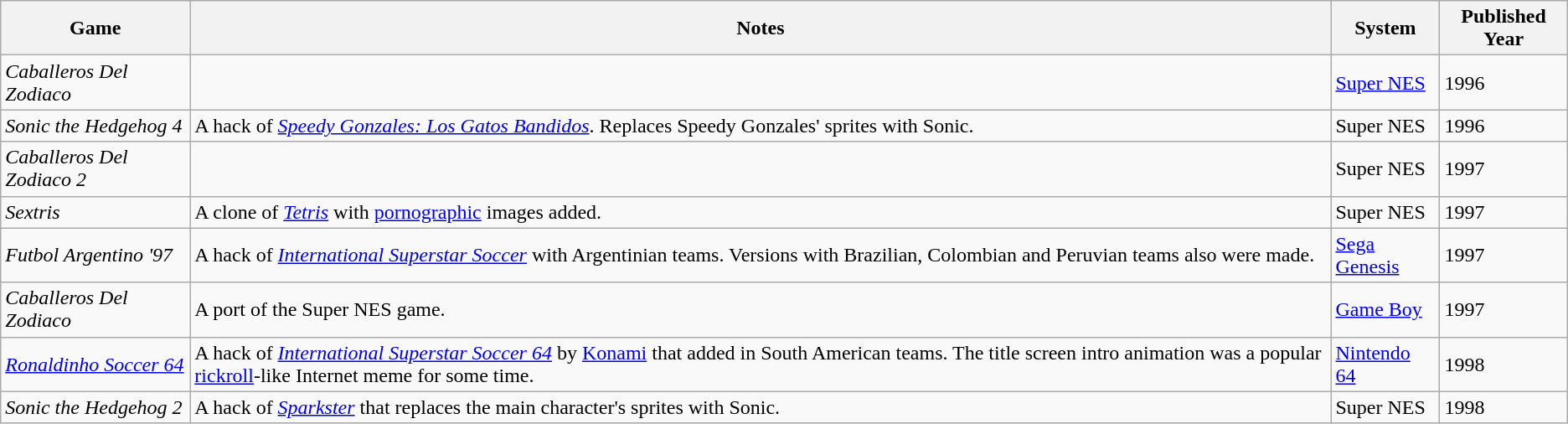<table class="wikitable">
<tr>
<th>Game</th>
<th>Notes</th>
<th>System</th>
<th>Published Year</th>
</tr>
<tr>
<td><em>Caballeros Del Zodiaco</em></td>
<td></td>
<td><a href='#'>Super NES</a></td>
<td>1996</td>
</tr>
<tr>
<td><em>Sonic the Hedgehog 4</em></td>
<td>A hack of <em><a href='#'>Speedy Gonzales: Los Gatos Bandidos</a></em>. Replaces Speedy Gonzales' sprites with Sonic.</td>
<td>Super NES</td>
<td>1996</td>
</tr>
<tr>
<td><em>Caballeros Del Zodiaco 2</em></td>
<td></td>
<td>Super NES</td>
<td>1997</td>
</tr>
<tr>
<td><em>Sextris</em></td>
<td>A clone of <em><a href='#'>Tetris</a></em> with <a href='#'>pornographic</a> images added.</td>
<td>Super NES</td>
<td>1997</td>
</tr>
<tr>
<td><em>Futbol Argentino '97</em></td>
<td>A hack of <em><a href='#'>International Superstar Soccer</a></em> with Argentinian teams. Versions with Brazilian, Colombian and Peruvian teams also were made.</td>
<td><a href='#'>Sega Genesis</a></td>
<td>1997</td>
</tr>
<tr>
<td><em>Caballeros Del Zodiaco</em></td>
<td>A port of the Super NES game.</td>
<td><a href='#'>Game Boy</a></td>
<td>1997</td>
</tr>
<tr>
<td><em><a href='#'>Ronaldinho Soccer 64</a></em></td>
<td>A hack of <em><a href='#'>International Superstar Soccer 64</a></em> by <a href='#'>Konami</a> that added in South American teams. The title screen intro animation was a popular <a href='#'>rickroll</a>-like Internet meme for some time.</td>
<td><a href='#'>Nintendo 64</a></td>
<td>1998</td>
</tr>
<tr>
<td><em>Sonic the Hedgehog 2</em></td>
<td>A hack of <em><a href='#'>Sparkster</a></em> that replaces the main character's sprites with Sonic.</td>
<td>Super NES</td>
<td>1998</td>
</tr>
</table>
